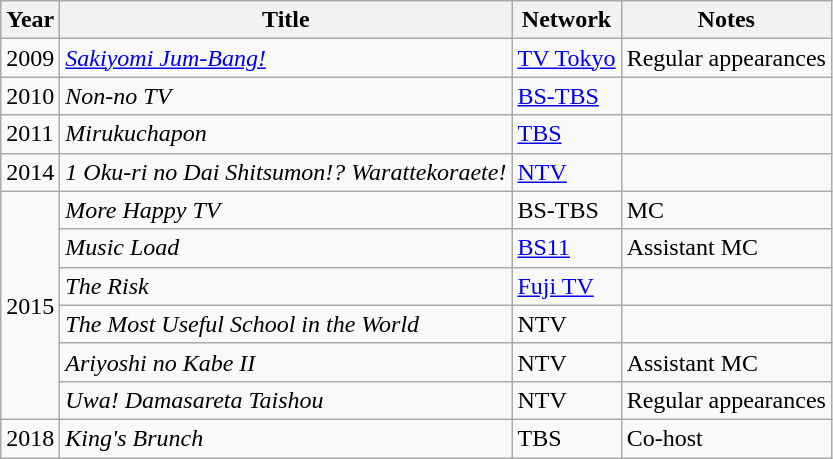<table class="wikitable">
<tr>
<th>Year</th>
<th>Title</th>
<th>Network</th>
<th>Notes</th>
</tr>
<tr>
<td>2009</td>
<td><em><a href='#'>Sakiyomi Jum-Bang!</a></em></td>
<td><a href='#'>TV Tokyo</a></td>
<td>Regular appearances</td>
</tr>
<tr>
<td>2010</td>
<td><em>Non-no TV</em></td>
<td><a href='#'>BS-TBS</a></td>
<td></td>
</tr>
<tr>
<td>2011</td>
<td><em>Mirukuchapon</em></td>
<td><a href='#'>TBS</a></td>
<td></td>
</tr>
<tr>
<td>2014</td>
<td><em>1 Oku-ri no Dai Shitsumon!? Warattekoraete!</em></td>
<td><a href='#'>NTV</a></td>
<td></td>
</tr>
<tr>
<td rowspan="6">2015</td>
<td><em>More Happy TV</em></td>
<td>BS-TBS</td>
<td>MC</td>
</tr>
<tr>
<td><em>Music Load</em></td>
<td><a href='#'>BS11</a></td>
<td>Assistant MC</td>
</tr>
<tr>
<td><em>The Risk</em></td>
<td><a href='#'>Fuji TV</a></td>
<td></td>
</tr>
<tr>
<td><em>The Most Useful School in the World</em></td>
<td>NTV</td>
<td></td>
</tr>
<tr>
<td><em>Ariyoshi no Kabe II</em></td>
<td>NTV</td>
<td>Assistant MC</td>
</tr>
<tr>
<td><em>Uwa! Damasareta Taishou</em></td>
<td>NTV</td>
<td>Regular appearances</td>
</tr>
<tr>
<td>2018</td>
<td><em>King's Brunch</em></td>
<td>TBS</td>
<td>Co-host</td>
</tr>
</table>
